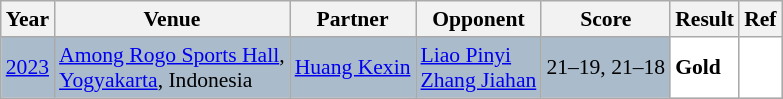<table class="sortable wikitable" style="font-size: 90%;">
<tr>
<th>Year</th>
<th>Venue</th>
<th>Partner</th>
<th>Opponent</th>
<th>Score</th>
<th>Result</th>
<th>Ref</th>
</tr>
<tr style="background:#AABBCC">
<td align="center"><a href='#'>2023</a></td>
<td align="left"><a href='#'>Among Rogo Sports Hall</a>,<br><a href='#'>Yogyakarta</a>, Indonesia</td>
<td align="left"> <a href='#'>Huang Kexin</a></td>
<td align="left"> <a href='#'>Liao Pinyi</a><br> <a href='#'>Zhang Jiahan</a></td>
<td align="left">21–19, 21–18</td>
<td style="text-align:left; background:white"> <strong>Gold</strong></td>
<td style="text-align:center; background:white"></td>
</tr>
</table>
